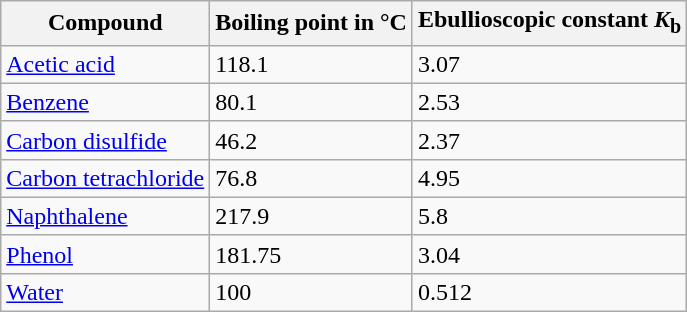<table class="wikitable">
<tr>
<th>Compound</th>
<th>Boiling point in °C</th>
<th>Ebullioscopic constant  <em>K</em><sub>b</sub></th>
</tr>
<tr>
<td><a href='#'>Acetic acid</a></td>
<td>118.1</td>
<td>3.07</td>
</tr>
<tr>
<td><a href='#'>Benzene</a></td>
<td>80.1</td>
<td>2.53</td>
</tr>
<tr>
<td><a href='#'>Carbon disulfide</a></td>
<td>46.2</td>
<td>2.37</td>
</tr>
<tr>
<td><a href='#'>Carbon tetrachloride</a></td>
<td>76.8</td>
<td>4.95</td>
</tr>
<tr>
<td><a href='#'>Naphthalene</a></td>
<td>217.9</td>
<td>5.8</td>
</tr>
<tr>
<td><a href='#'>Phenol</a></td>
<td>181.75</td>
<td>3.04</td>
</tr>
<tr>
<td><a href='#'>Water</a></td>
<td>100</td>
<td>0.512</td>
</tr>
</table>
